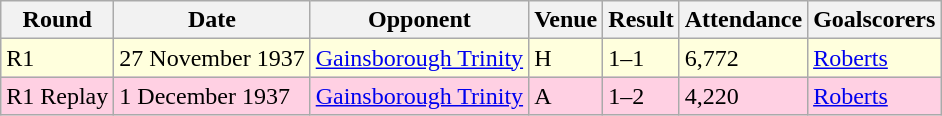<table class="wikitable">
<tr>
<th>Round</th>
<th>Date</th>
<th>Opponent</th>
<th>Venue</th>
<th>Result</th>
<th>Attendance</th>
<th>Goalscorers</th>
</tr>
<tr style="background:#ffd;">
<td>R1</td>
<td>27 November 1937</td>
<td><a href='#'>Gainsborough Trinity</a></td>
<td>H</td>
<td>1–1</td>
<td>6,772</td>
<td><a href='#'>Roberts</a></td>
</tr>
<tr style="background:#ffd0e3;">
<td>R1 Replay</td>
<td>1 December 1937</td>
<td><a href='#'>Gainsborough Trinity</a></td>
<td>A</td>
<td>1–2</td>
<td>4,220</td>
<td><a href='#'>Roberts</a></td>
</tr>
</table>
